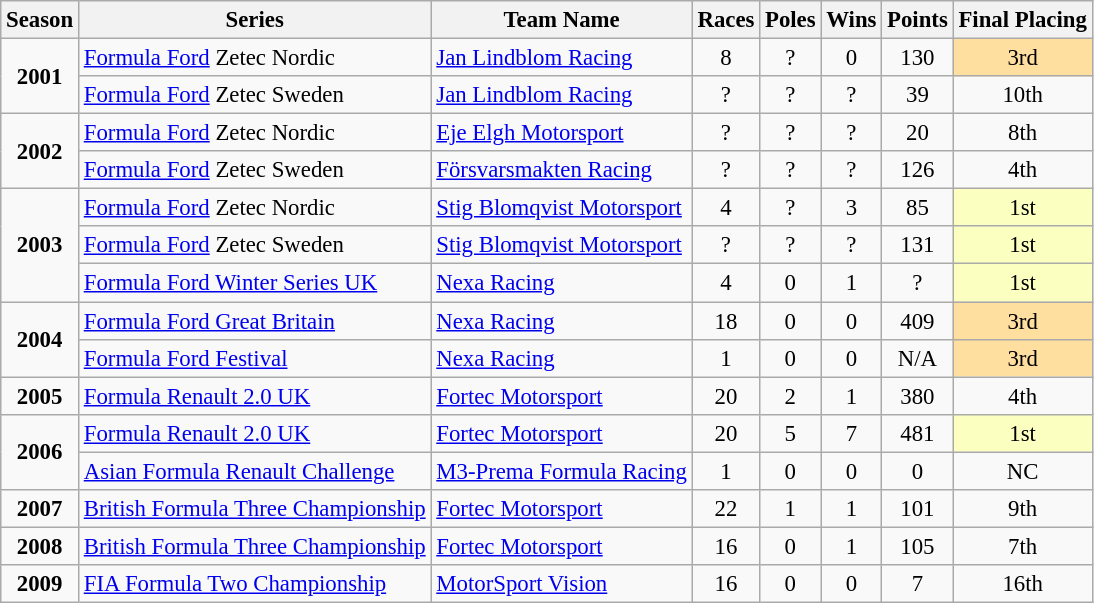<table class="wikitable" style="font-size: 95%;">
<tr>
<th>Season</th>
<th>Series</th>
<th>Team Name</th>
<th>Races</th>
<th>Poles</th>
<th>Wins</th>
<th>Points</th>
<th>Final Placing</th>
</tr>
<tr>
<td align="center" rowspan=2><strong>2001</strong></td>
<td><a href='#'>Formula Ford</a> Zetec Nordic</td>
<td><a href='#'>Jan Lindblom Racing</a></td>
<td align="center">8</td>
<td align="center">?</td>
<td align="center">0</td>
<td align="center">130</td>
<td align="center" style="background:#FFDF9F;">3rd</td>
</tr>
<tr>
<td><a href='#'>Formula Ford</a> Zetec Sweden</td>
<td><a href='#'>Jan Lindblom Racing</a></td>
<td align="center">?</td>
<td align="center">?</td>
<td align="center">?</td>
<td align="center">39</td>
<td align="center">10th</td>
</tr>
<tr>
<td align="center" rowspan=2><strong>2002</strong></td>
<td><a href='#'>Formula Ford</a> Zetec Nordic</td>
<td><a href='#'>Eje Elgh Motorsport</a></td>
<td align="center">?</td>
<td align="center">?</td>
<td align="center">?</td>
<td align="center">20</td>
<td align="center">8th</td>
</tr>
<tr>
<td><a href='#'>Formula Ford</a> Zetec Sweden</td>
<td><a href='#'>Försvarsmakten Racing</a></td>
<td align="center">?</td>
<td align="center">?</td>
<td align="center">?</td>
<td align="center">126</td>
<td align="center">4th</td>
</tr>
<tr>
<td align="center" rowspan=3><strong>2003</strong></td>
<td><a href='#'>Formula Ford</a> Zetec Nordic</td>
<td><a href='#'>Stig Blomqvist Motorsport</a></td>
<td align="center">4</td>
<td align="center">?</td>
<td align="center">3</td>
<td align="center">85</td>
<td align="center" style="background:#FBFFBF;">1st</td>
</tr>
<tr>
<td><a href='#'>Formula Ford</a> Zetec Sweden</td>
<td><a href='#'>Stig Blomqvist Motorsport</a></td>
<td align="center">?</td>
<td align="center">?</td>
<td align="center">?</td>
<td align="center">131</td>
<td align="center" style="background:#FBFFBF;">1st</td>
</tr>
<tr>
<td><a href='#'>Formula Ford Winter Series UK</a></td>
<td><a href='#'>Nexa Racing</a></td>
<td align="center">4</td>
<td align="center">0</td>
<td align="center">1</td>
<td align="center">?</td>
<td align="center" style="background:#FBFFBF;">1st</td>
</tr>
<tr>
<td align="center" rowspan=2><strong>2004</strong></td>
<td><a href='#'>Formula Ford Great Britain</a></td>
<td><a href='#'>Nexa Racing</a></td>
<td align="center">18</td>
<td align="center">0</td>
<td align="center">0</td>
<td align="center">409</td>
<td align="center" style="background:#FFDF9F;">3rd</td>
</tr>
<tr>
<td><a href='#'>Formula Ford Festival</a></td>
<td><a href='#'>Nexa Racing</a></td>
<td align="center">1</td>
<td align="center">0</td>
<td align="center">0</td>
<td align="center">N/A</td>
<td align="center" style="background:#FFDF9F;">3rd</td>
</tr>
<tr>
<td align="center"><strong>2005</strong></td>
<td><a href='#'>Formula Renault 2.0 UK</a></td>
<td><a href='#'>Fortec Motorsport</a></td>
<td align="center">20</td>
<td align="center">2</td>
<td align="center">1</td>
<td align="center">380</td>
<td align="center">4th</td>
</tr>
<tr>
<td align="center" rowspan=2><strong>2006</strong></td>
<td><a href='#'>Formula Renault 2.0 UK</a></td>
<td><a href='#'>Fortec Motorsport</a></td>
<td align="center">20</td>
<td align="center">5</td>
<td align="center">7</td>
<td align="center">481</td>
<td align="center" style="background:#FBFFBF;">1st</td>
</tr>
<tr>
<td><a href='#'>Asian Formula Renault Challenge</a></td>
<td><a href='#'>M3-Prema Formula Racing</a></td>
<td align="center">1</td>
<td align="center">0</td>
<td align="center">0</td>
<td align="center">0</td>
<td align="center">NC</td>
</tr>
<tr>
<td align="center"><strong>2007</strong></td>
<td><a href='#'>British Formula Three Championship</a></td>
<td><a href='#'>Fortec Motorsport</a></td>
<td align="center">22</td>
<td align="center">1</td>
<td align="center">1</td>
<td align="center">101</td>
<td align="center">9th</td>
</tr>
<tr>
<td align="center"><strong>2008</strong></td>
<td><a href='#'>British Formula Three Championship</a></td>
<td><a href='#'>Fortec Motorsport</a></td>
<td align="center">16</td>
<td align="center">0</td>
<td align="center">1</td>
<td align="center">105</td>
<td align="center">7th</td>
</tr>
<tr>
<td align="center"><strong>2009</strong></td>
<td><a href='#'>FIA Formula Two Championship</a></td>
<td><a href='#'>MotorSport Vision</a></td>
<td align="center">16</td>
<td align="center">0</td>
<td align="center">0</td>
<td align="center">7</td>
<td align="center">16th</td>
</tr>
</table>
